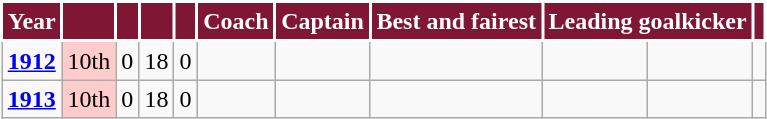<table class="wikitable"; style=text-align:center; width:100%>
<tr>
<th style="background:#7f1734; color:#FFFFFF; border:solid #FFFFFF 2px">Year</th>
<th style="background:#7f1734; color:#FFFFFF; border:solid #FFFFFF 2px"></th>
<th style="background:#7f1734; color:#FFFFFF; border:solid #FFFFFF 2px"></th>
<th style="background:#7f1734; color:#FFFFFF; border:solid #FFFFFF 2px"></th>
<th style="background:#7f1734; color:#FFFFFF; border:solid #FFFFFF 2px"></th>
<th style="background:#7f1734; color:#FFFFFF; border:solid #FFFFFF 2px">Coach</th>
<th style="background:#7f1734; color:#FFFFFF; border:solid #FFFFFF 2px">Captain</th>
<th style="background:#7f1734; color:#FFFFFF; border:solid #FFFFFF 2px">Best and fairest</th>
<th colspan=2; style="background:#7f1734; color:#FFFFFF; border:solid #FFFFFF 2px">Leading goalkicker</th>
<th style="background:#7f1734; color:#FFFFFF; border:solid #FFFFFF 2px"></th>
</tr>
<tr>
<td><strong><a href='#'>1912</a></strong></td>
<td style=background:#FFCCCC>10th</td>
<td>0</td>
<td>18</td>
<td>0</td>
<td></td>
<td></td>
<td></td>
<td></td>
<td></td>
<td></td>
</tr>
<tr>
<td><strong><a href='#'>1913</a></strong></td>
<td style=background:#FFCCCC>10th</td>
<td>0</td>
<td>18</td>
<td>0</td>
<td></td>
<td></td>
<td></td>
<td></td>
<td></td>
<td></td>
</tr>
</table>
